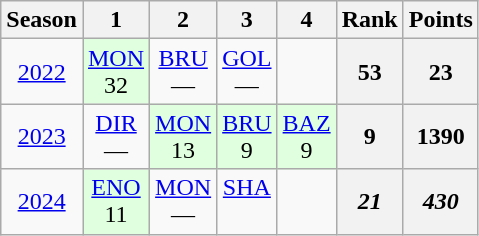<table class="wikitable" style="text-align:center;">
<tr>
<th>Season</th>
<th>1</th>
<th>2</th>
<th>3</th>
<th>4</th>
<th>Rank</th>
<th>Points</th>
</tr>
<tr>
<td><a href='#'>2022</a></td>
<td bgcolor="#dfffdf"><a href='#'>MON</a><br>32</td>
<td><a href='#'>BRU</a><br>—</td>
<td><a href='#'>GOL</a><br>—</td>
<td></td>
<th>53</th>
<th>23</th>
</tr>
<tr>
<td><a href='#'>2023</a></td>
<td><a href='#'>DIR</a><br>—</td>
<td bgcolor="#dfffdf"><a href='#'>MON</a><br>13</td>
<td bgcolor="#dfffdf"><a href='#'>BRU</a><br>9</td>
<td bgcolor="#dfffdf"><a href='#'>BAZ</a><br>9</td>
<th>9</th>
<th>1390</th>
</tr>
<tr>
<td><a href='#'>2024</a></td>
<td bgcolor="#dfffdf"><a href='#'>ENO</a><br>11</td>
<td><a href='#'>MON</a><br>—</td>
<td><a href='#'>SHA</a><br> </td>
<td></td>
<th><em>21</em></th>
<th><em>430</em></th>
</tr>
</table>
